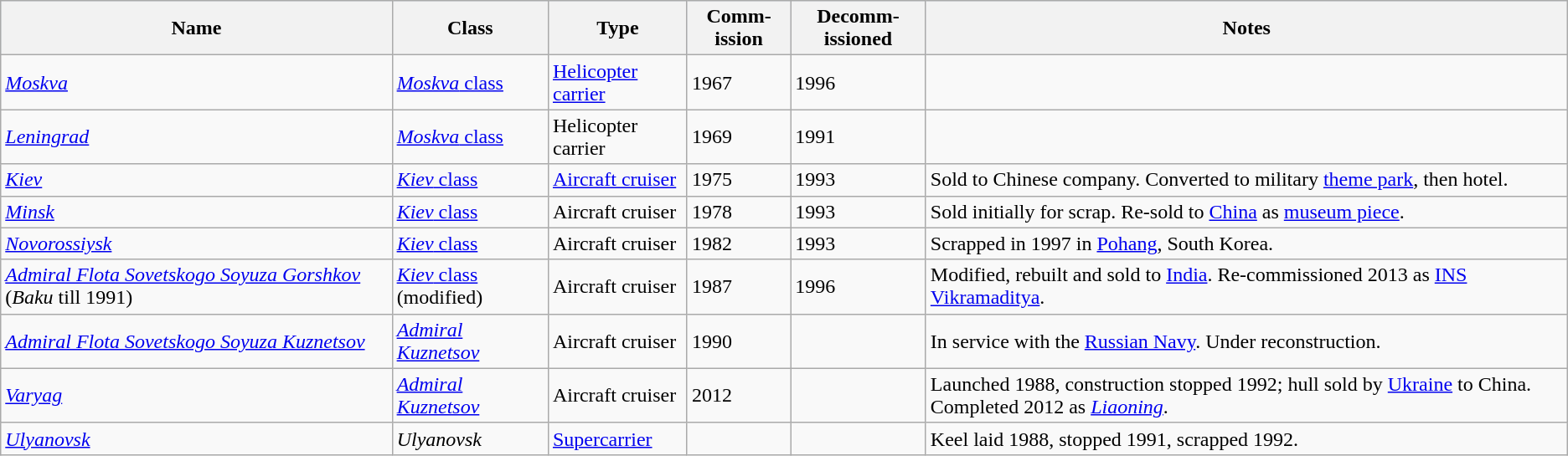<table class="wikitable sortable">
<tr style="background:#def">
<th>Name</th>
<th>Class</th>
<th>Type</th>
<th>Comm­ission</th>
<th>Decomm­issioned</th>
<th class="unsortable">Notes</th>
</tr>
<tr>
<td><em><a href='#'>Moskva</a></em></td>
<td class=nowrap><a href='#'><em>Moskva</em> class</a></td>
<td class=nowrap><a href='#'>Helicopter carrier</a></td>
<td>1967</td>
<td>1996</td>
</tr>
<tr>
<td><em><a href='#'>Leningrad</a></em></td>
<td><a href='#'><em>Moskva</em> class</a></td>
<td>Helicopter carrier</td>
<td>1969</td>
<td>1991</td>
<td></td>
</tr>
<tr>
<td><em><a href='#'>Kiev</a></em></td>
<td><a href='#'><em>Kiev</em> class</a></td>
<td><a href='#'>Aircraft cruiser</a></td>
<td>1975</td>
<td>1993</td>
<td>Sold to Chinese company. Converted to military <a href='#'>theme park</a>, then hotel.</td>
</tr>
<tr>
<td><em><a href='#'>Minsk</a></em></td>
<td><a href='#'><em>Kiev</em> class</a></td>
<td>Aircraft cruiser</td>
<td>1978</td>
<td>1993</td>
<td>Sold initially for scrap. Re-sold to <a href='#'>China</a> as <a href='#'>museum piece</a>.</td>
</tr>
<tr>
<td><em><a href='#'>Novorossiysk</a></em></td>
<td><a href='#'><em>Kiev</em> class</a></td>
<td>Aircraft cruiser</td>
<td>1982</td>
<td>1993</td>
<td>Scrapped in 1997 in <a href='#'>Pohang</a>, South Korea.</td>
</tr>
<tr>
<td><em><a href='#'>Admiral Flota Sovetskogo Soyuza Gorshkov</a></em> (<em>Baku</em> till 1991)</td>
<td><a href='#'><em>Kiev</em> class</a> (modified)</td>
<td>Aircraft cruiser</td>
<td>1987</td>
<td>1996</td>
<td>Modified, rebuilt and sold to <a href='#'>India</a>. Re-commissioned 2013 as <a href='#'>INS Vikramaditya</a>.</td>
</tr>
<tr>
<td><em><a href='#'>Admiral Flota Sovetskogo Soyuza Kuznetsov</a></em></td>
<td><a href='#'><em>Admiral Kuznetsov</em></a></td>
<td>Aircraft cruiser</td>
<td>1990</td>
<td></td>
<td>In service with the <a href='#'>Russian Navy</a>.  Under reconstruction.</td>
</tr>
<tr>
<td><em><a href='#'>Varyag</a></em></td>
<td><a href='#'><em>Admiral Kuznetsov</em></a></td>
<td>Aircraft cruiser</td>
<td>2012</td>
<td></td>
<td>Launched 1988, construction stopped 1992; hull sold by <a href='#'>Ukraine</a> to China. Completed 2012 as <em><a href='#'>Liaoning</a></em>.</td>
</tr>
<tr>
<td><em><a href='#'>Ulyanovsk</a></em></td>
<td><em>Ulyanovsk</em></td>
<td><a href='#'>Supercarrier</a></td>
<td></td>
<td></td>
<td>Keel laid 1988, stopped 1991, scrapped 1992.</td>
</tr>
</table>
